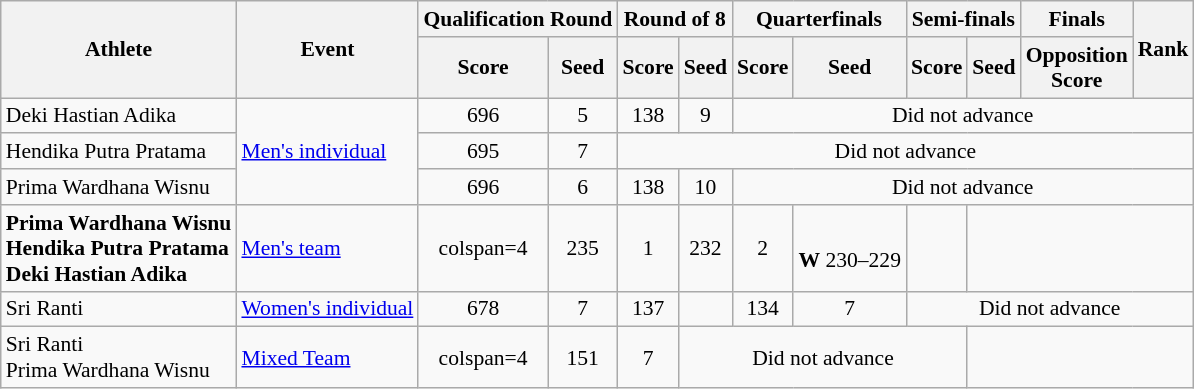<table class="wikitable" style="text-align:center; font-size:90%">
<tr>
<th rowspan="2">Athlete</th>
<th rowspan="2">Event</th>
<th colspan="2">Qualification Round</th>
<th colspan="2">Round of 8</th>
<th colspan="2">Quarterfinals</th>
<th colspan="2">Semi-finals</th>
<th>Finals</th>
<th rowspan="2">Rank</th>
</tr>
<tr style="font size:95%">
<th>Score</th>
<th>Seed</th>
<th>Score</th>
<th>Seed</th>
<th>Score</th>
<th>Seed</th>
<th>Score</th>
<th>Seed</th>
<th>Opposition<br>Score</th>
</tr>
<tr>
<td align=left>Deki Hastian Adika</td>
<td align=left rowspan=3><a href='#'>Men's individual</a></td>
<td>696</td>
<td>5</td>
<td>138</td>
<td>9</td>
<td colspan=6>Did not advance</td>
</tr>
<tr>
<td align=left>Hendika Putra Pratama</td>
<td>695</td>
<td>7</td>
<td colspan=8>Did not advance</td>
</tr>
<tr>
<td align=left>Prima Wardhana Wisnu</td>
<td>696</td>
<td>6</td>
<td>138</td>
<td>10</td>
<td colspan=6>Did not advance</td>
</tr>
<tr>
<td align=left><strong>Prima Wardhana Wisnu <br> Hendika Putra Pratama <br> Deki Hastian Adika</strong></td>
<td align=left><a href='#'>Men's team</a></td>
<td>colspan=4 </td>
<td>235</td>
<td>1</td>
<td>232</td>
<td>2</td>
<td><br> <strong>W</strong> 230–229</td>
<td></td>
</tr>
<tr>
<td align=left>Sri Ranti</td>
<td align=left><a href='#'>Women's individual</a></td>
<td>678</td>
<td>7</td>
<td>137</td>
<td></td>
<td>134</td>
<td>7</td>
<td colspan=4>Did not advance</td>
</tr>
<tr>
<td align=left>Sri Ranti <br> Prima Wardhana Wisnu</td>
<td align=left><a href='#'>Mixed Team</a></td>
<td>colspan=4 </td>
<td>151</td>
<td>7</td>
<td colspan=4>Did not advance</td>
</tr>
</table>
